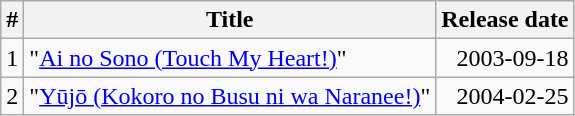<table class="wikitable">
<tr>
<th>#</th>
<th>Title</th>
<th>Release date</th>
</tr>
<tr>
<td>1</td>
<td>"<a href='#'>Ai no Sono (Touch My Heart!)</a>"</td>
<td align="right">2003-09-18</td>
</tr>
<tr>
<td>2</td>
<td>"<a href='#'>Yūjō (Kokoro no Busu ni wa Naranee!)</a>"</td>
<td align="right">2004-02-25</td>
</tr>
</table>
